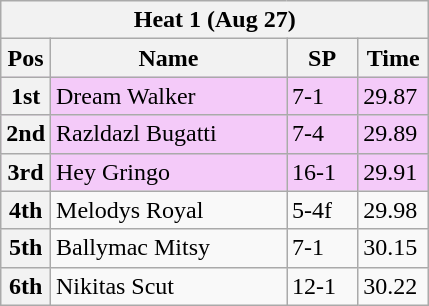<table class="wikitable">
<tr>
<th colspan="6">Heat 1 (Aug 27)</th>
</tr>
<tr>
<th width=20>Pos</th>
<th width=150>Name</th>
<th width=40>SP</th>
<th width=40>Time</th>
</tr>
<tr style="background: #f4caf9;">
<th>1st</th>
<td>Dream Walker</td>
<td>7-1</td>
<td>29.87</td>
</tr>
<tr style="background: #f4caf9;">
<th>2nd</th>
<td>Razldazl Bugatti</td>
<td>7-4</td>
<td>29.89</td>
</tr>
<tr style="background: #f4caf9;">
<th>3rd</th>
<td>Hey Gringo</td>
<td>16-1</td>
<td>29.91</td>
</tr>
<tr>
<th>4th</th>
<td>Melodys Royal</td>
<td>5-4f</td>
<td>29.98</td>
</tr>
<tr>
<th>5th</th>
<td>Ballymac Mitsy</td>
<td>7-1</td>
<td>30.15</td>
</tr>
<tr>
<th>6th</th>
<td>Nikitas Scut</td>
<td>12-1</td>
<td>30.22</td>
</tr>
</table>
